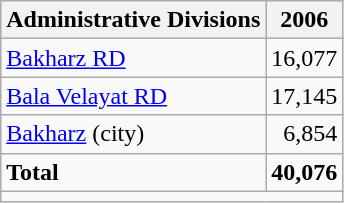<table class="wikitable">
<tr>
<th>Administrative Divisions</th>
<th>2006</th>
</tr>
<tr>
<td><a href='#'>Bakharz RD</a></td>
<td style="text-align: right;">16,077</td>
</tr>
<tr>
<td><a href='#'>Bala Velayat RD</a></td>
<td style="text-align: right;">17,145</td>
</tr>
<tr>
<td><a href='#'>Bakharz</a> (city)</td>
<td style="text-align: right;">6,854</td>
</tr>
<tr>
<td><strong>Total</strong></td>
<td style="text-align: right;"><strong>40,076</strong></td>
</tr>
<tr>
<td colspan=2></td>
</tr>
</table>
